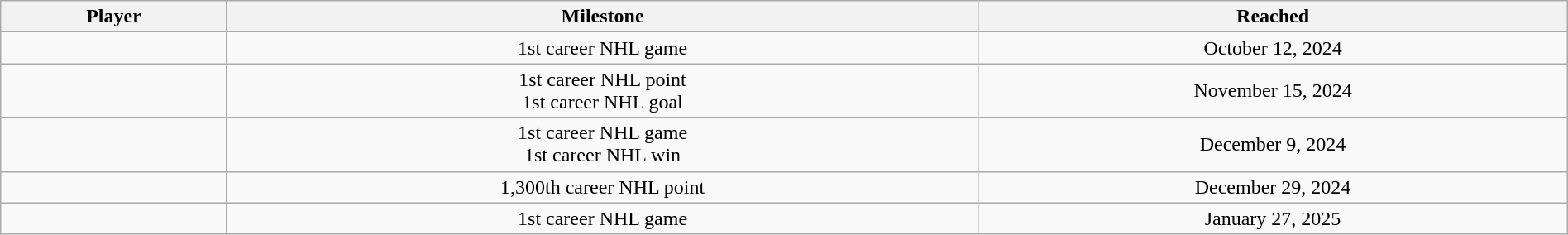<table class="wikitable sortable" style="width:100%; text-align:center;">
<tr>
<th>Player</th>
<th>Milestone</th>
<th data-sort-type="date">Reached</th>
</tr>
<tr>
<td></td>
<td>1st career NHL game</td>
<td>October 12, 2024</td>
</tr>
<tr>
<td></td>
<td>1st career NHL point<br>1st career NHL goal</td>
<td>November 15, 2024</td>
</tr>
<tr>
<td></td>
<td>1st career NHL game<br>1st career NHL win</td>
<td>December 9, 2024</td>
</tr>
<tr>
<td></td>
<td>1,300th career NHL point</td>
<td>December 29, 2024</td>
</tr>
<tr>
<td></td>
<td>1st career NHL game</td>
<td>January 27, 2025</td>
</tr>
</table>
